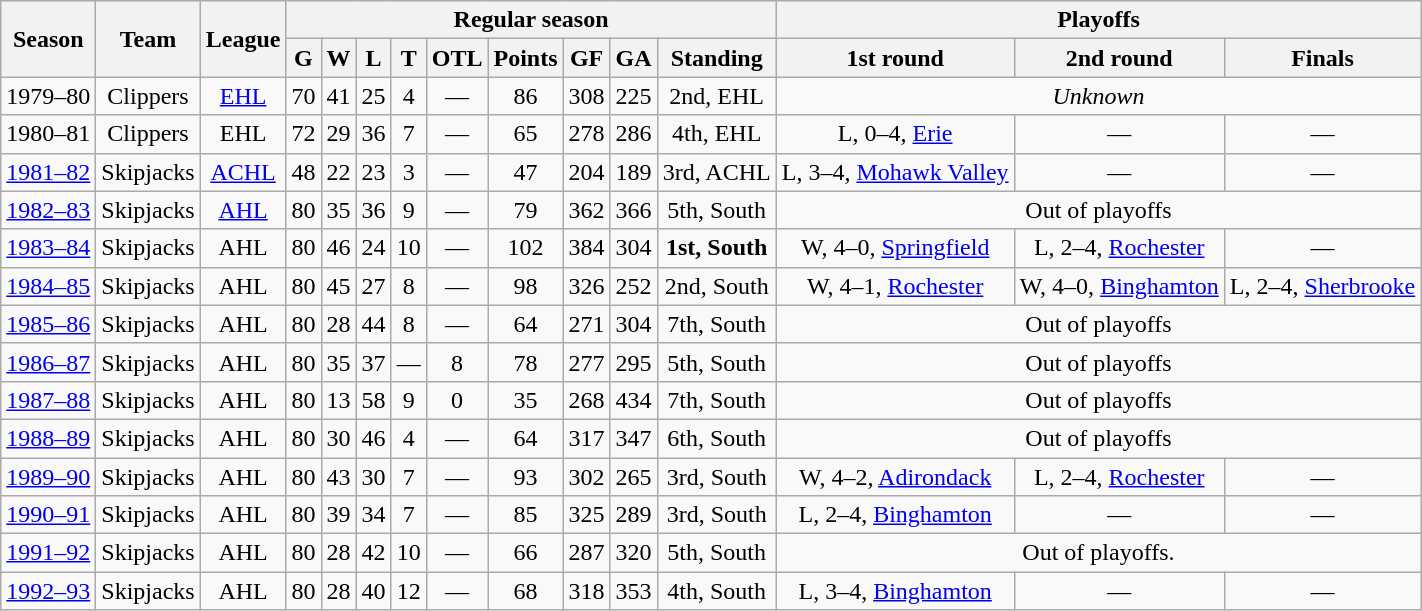<table class="wikitable" style="text-align:center">
<tr>
<th rowspan="2">Season</th>
<th rowspan="2">Team</th>
<th rowspan="2">League</th>
<th colspan="9">Regular season</th>
<th colspan="3">Playoffs</th>
</tr>
<tr>
<th>G</th>
<th>W</th>
<th>L</th>
<th>T</th>
<th>OTL</th>
<th>Points</th>
<th>GF</th>
<th>GA</th>
<th>Standing</th>
<th>1st round</th>
<th>2nd round</th>
<th>Finals</th>
</tr>
<tr>
<td>1979–80</td>
<td>Clippers</td>
<td><a href='#'>EHL</a></td>
<td>70</td>
<td>41</td>
<td>25</td>
<td>4</td>
<td>—</td>
<td>86</td>
<td>308</td>
<td>225</td>
<td>2nd, EHL</td>
<td colspan="3"><em>Unknown</em></td>
</tr>
<tr>
<td>1980–81</td>
<td>Clippers</td>
<td>EHL</td>
<td>72</td>
<td>29</td>
<td>36</td>
<td>7</td>
<td>—</td>
<td>65</td>
<td>278</td>
<td>286</td>
<td>4th, EHL</td>
<td>L, 0–4, <a href='#'>Erie</a></td>
<td>—</td>
<td>—</td>
</tr>
<tr>
<td><a href='#'>1981–82</a></td>
<td>Skipjacks</td>
<td><a href='#'>ACHL</a></td>
<td>48</td>
<td>22</td>
<td>23</td>
<td>3</td>
<td>—</td>
<td>47</td>
<td>204</td>
<td>189</td>
<td>3rd, ACHL</td>
<td>L, 3–4, <a href='#'>Mohawk Valley</a></td>
<td>—</td>
<td>—</td>
</tr>
<tr>
<td><a href='#'>1982–83</a></td>
<td>Skipjacks</td>
<td><a href='#'>AHL</a></td>
<td>80</td>
<td>35</td>
<td>36</td>
<td>9</td>
<td>—</td>
<td>79</td>
<td>362</td>
<td>366</td>
<td>5th, South</td>
<td colspan="3">Out of playoffs</td>
</tr>
<tr>
<td><a href='#'>1983–84</a></td>
<td>Skipjacks</td>
<td>AHL</td>
<td>80</td>
<td>46</td>
<td>24</td>
<td>10</td>
<td>—</td>
<td>102</td>
<td>384</td>
<td>304</td>
<td><strong>1st, South</strong></td>
<td>W, 4–0, <a href='#'>Springfield</a></td>
<td>L, 2–4, <a href='#'>Rochester</a></td>
<td>—</td>
</tr>
<tr>
<td><a href='#'>1984–85</a></td>
<td>Skipjacks</td>
<td>AHL</td>
<td>80</td>
<td>45</td>
<td>27</td>
<td>8</td>
<td>—</td>
<td>98</td>
<td>326</td>
<td>252</td>
<td>2nd, South</td>
<td>W, 4–1, <a href='#'>Rochester</a></td>
<td>W, 4–0, <a href='#'>Binghamton</a></td>
<td>L, 2–4, <a href='#'>Sherbrooke</a></td>
</tr>
<tr>
<td><a href='#'>1985–86</a></td>
<td>Skipjacks</td>
<td>AHL</td>
<td>80</td>
<td>28</td>
<td>44</td>
<td>8</td>
<td>—</td>
<td>64</td>
<td>271</td>
<td>304</td>
<td>7th, South</td>
<td colspan="3">Out of playoffs</td>
</tr>
<tr>
<td><a href='#'>1986–87</a></td>
<td>Skipjacks</td>
<td>AHL</td>
<td>80</td>
<td>35</td>
<td>37</td>
<td>—</td>
<td>8</td>
<td>78</td>
<td>277</td>
<td>295</td>
<td>5th, South</td>
<td colspan="3">Out of playoffs</td>
</tr>
<tr>
<td><a href='#'>1987–88</a></td>
<td>Skipjacks</td>
<td>AHL</td>
<td>80</td>
<td>13</td>
<td>58</td>
<td>9</td>
<td>0</td>
<td>35</td>
<td>268</td>
<td>434</td>
<td>7th, South</td>
<td colspan="3">Out of playoffs</td>
</tr>
<tr>
<td><a href='#'>1988–89</a></td>
<td>Skipjacks</td>
<td>AHL</td>
<td>80</td>
<td>30</td>
<td>46</td>
<td>4</td>
<td>—</td>
<td>64</td>
<td>317</td>
<td>347</td>
<td>6th, South</td>
<td colspan="3">Out of playoffs</td>
</tr>
<tr>
<td><a href='#'>1989–90</a></td>
<td>Skipjacks</td>
<td>AHL</td>
<td>80</td>
<td>43</td>
<td>30</td>
<td>7</td>
<td>—</td>
<td>93</td>
<td>302</td>
<td>265</td>
<td>3rd, South</td>
<td>W, 4–2, <a href='#'>Adirondack</a></td>
<td>L, 2–4, <a href='#'>Rochester</a></td>
<td>—</td>
</tr>
<tr>
<td><a href='#'>1990–91</a></td>
<td>Skipjacks</td>
<td>AHL</td>
<td>80</td>
<td>39</td>
<td>34</td>
<td>7</td>
<td>—</td>
<td>85</td>
<td>325</td>
<td>289</td>
<td>3rd, South</td>
<td>L, 2–4, <a href='#'>Binghamton</a></td>
<td>—</td>
<td>—</td>
</tr>
<tr>
<td><a href='#'>1991–92</a></td>
<td>Skipjacks</td>
<td>AHL</td>
<td>80</td>
<td>28</td>
<td>42</td>
<td>10</td>
<td>—</td>
<td>66</td>
<td>287</td>
<td>320</td>
<td>5th, South</td>
<td colspan="3">Out of playoffs.</td>
</tr>
<tr>
<td><a href='#'>1992–93</a></td>
<td>Skipjacks</td>
<td>AHL</td>
<td>80</td>
<td>28</td>
<td>40</td>
<td>12</td>
<td>—</td>
<td>68</td>
<td>318</td>
<td>353</td>
<td>4th, South</td>
<td>L, 3–4, <a href='#'>Binghamton</a></td>
<td>—</td>
<td>—</td>
</tr>
</table>
